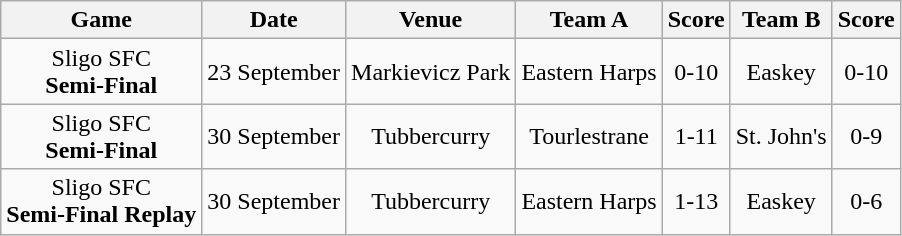<table class="wikitable">
<tr>
<th>Game</th>
<th>Date</th>
<th>Venue</th>
<th>Team A</th>
<th>Score</th>
<th>Team B</th>
<th>Score</th>
</tr>
<tr align="center">
<td>Sligo SFC<br><strong>Semi-Final</strong></td>
<td>23 September</td>
<td>Markievicz Park</td>
<td>Eastern Harps</td>
<td>0-10</td>
<td>Easkey</td>
<td>0-10</td>
</tr>
<tr align="center">
<td>Sligo SFC<br><strong>Semi-Final</strong></td>
<td>30 September</td>
<td>Tubbercurry</td>
<td>Tourlestrane</td>
<td>1-11</td>
<td>St. John's</td>
<td>0-9</td>
</tr>
<tr align="center">
<td>Sligo SFC<br><strong>Semi-Final Replay</strong></td>
<td>30 September</td>
<td>Tubbercurry</td>
<td>Eastern Harps</td>
<td>1-13</td>
<td>Easkey</td>
<td>0-6</td>
</tr>
</table>
